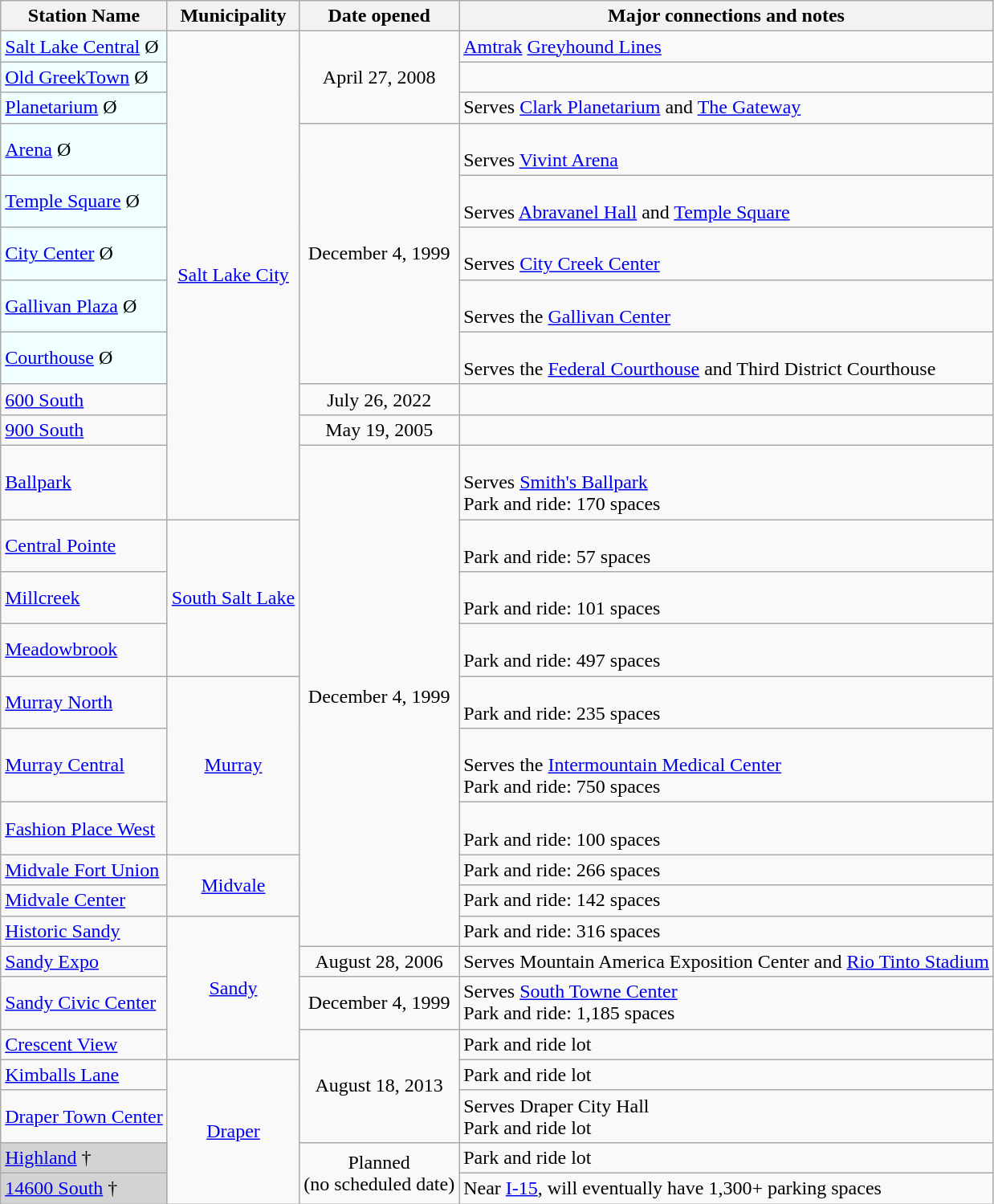<table class="wikitable">
<tr>
<th>Station Name</th>
<th>Municipality</th>
<th>Date opened</th>
<th>Major connections and notes</th>
</tr>
<tr>
<td bgcolor=azure><a href='#'>Salt Lake Central</a> Ø</td>
<td rowspan="11" align="center"><a href='#'>Salt Lake City</a></td>
<td rowspan="3" align="center">April 27, 2008</td>
<td align="left"> <a href='#'>Amtrak</a>   <a href='#'>Greyhound Lines</a></td>
</tr>
<tr>
<td bgcolor=azure><a href='#'>Old GreekTown</a> Ø</td>
<td align="left"></td>
</tr>
<tr>
<td bgcolor=azure><a href='#'>Planetarium</a> Ø</td>
<td align="left">Serves <a href='#'>Clark Planetarium</a> and <a href='#'>The Gateway</a></td>
</tr>
<tr>
<td bgcolor=azure><a href='#'>Arena</a> Ø</td>
<td rowspan="5" align="center">December 4, 1999</td>
<td align="left"><br>Serves <a href='#'>Vivint Arena</a></td>
</tr>
<tr>
<td bgcolor=azure><a href='#'>Temple Square</a> Ø</td>
<td align="left"><br>Serves <a href='#'>Abravanel Hall</a> and <a href='#'>Temple Square</a></td>
</tr>
<tr>
<td bgcolor=azure><a href='#'>City Center</a> Ø</td>
<td align="left"><br>Serves <a href='#'>City Creek Center</a></td>
</tr>
<tr>
<td bgcolor=azure><a href='#'>Gallivan Plaza</a> Ø</td>
<td align="left"><br>Serves the <a href='#'>Gallivan Center</a></td>
</tr>
<tr>
<td bgcolor=azure><a href='#'>Courthouse</a> Ø</td>
<td align="left"> <br>Serves the <a href='#'>Federal Courthouse</a> and Third District Courthouse</td>
</tr>
<tr>
<td><a href='#'>600 South</a></td>
<td align="center">July 26, 2022</td>
<td align="left"> </td>
</tr>
<tr>
<td><a href='#'>900 South</a></td>
<td align="center">May 19, 2005</td>
<td align="left"> </td>
</tr>
<tr>
<td><a href='#'>Ballpark</a></td>
<td rowspan="10" align="center">December 4, 1999</td>
<td align="left"> <br>Serves <a href='#'>Smith's Ballpark</a><br>Park and ride: 170 spaces</td>
</tr>
<tr>
<td><a href='#'>Central Pointe</a></td>
<td rowspan="3" align="center"><a href='#'>South Salt Lake</a></td>
<td align="left">   <br>Park and ride: 57 spaces</td>
</tr>
<tr>
<td><a href='#'>Millcreek</a></td>
<td align="left"><br>Park and ride: 101 spaces</td>
</tr>
<tr>
<td><a href='#'>Meadowbrook</a></td>
<td align="left"><br>Park and ride: 497 spaces</td>
</tr>
<tr>
<td><a href='#'>Murray North</a></td>
<td rowspan="3" align="center"><a href='#'>Murray</a></td>
<td align="left"><br>Park and ride: 235 spaces</td>
</tr>
<tr>
<td><a href='#'>Murray Central</a></td>
<td align="left"> <br>Serves the <a href='#'>Intermountain Medical Center</a><br>Park and ride: 750 spaces</td>
</tr>
<tr>
<td><a href='#'>Fashion Place West</a></td>
<td align="left"><br>Park and ride: 100 spaces</td>
</tr>
<tr>
<td><a href='#'>Midvale Fort Union</a></td>
<td rowspan="2" align="center"><a href='#'>Midvale</a></td>
<td align="left">Park and ride: 266 spaces</td>
</tr>
<tr>
<td><a href='#'>Midvale Center</a></td>
<td align="left">Park and ride: 142 spaces</td>
</tr>
<tr>
<td><a href='#'>Historic Sandy</a></td>
<td align=center rowspan=4><a href='#'>Sandy</a></td>
<td align="left">Park and ride: 316 spaces</td>
</tr>
<tr>
<td><a href='#'>Sandy Expo</a></td>
<td align=center>August 28, 2006</td>
<td align=left>Serves Mountain America Exposition Center and <a href='#'>Rio Tinto Stadium</a></td>
</tr>
<tr>
<td><a href='#'>Sandy Civic Center</a></td>
<td align=center>December 4, 1999</td>
<td align="left">Serves <a href='#'>South Towne Center</a><br>Park and ride: 1,185 spaces</td>
</tr>
<tr>
<td><a href='#'>Crescent View</a></td>
<td align=center rowspan=3>August 18, 2013</td>
<td align="left">Park and ride lot</td>
</tr>
<tr>
<td><a href='#'>Kimballs Lane</a></td>
<td align=center rowspan=4><a href='#'>Draper</a></td>
<td align="left">Park and ride lot</td>
</tr>
<tr>
<td><a href='#'>Draper Town Center</a></td>
<td align="left">Serves Draper City Hall<br>Park and ride lot</td>
</tr>
<tr>
<td bgcolor=lightgray><a href='#'>Highland</a> †</td>
<td align=center rowspan=2>Planned<br>(no scheduled date)</td>
<td align=left>Park and ride lot</td>
</tr>
<tr>
<td bgcolor=lightgray><a href='#'>14600 South</a> †</td>
<td align=left>Near <a href='#'>I-15</a>, will eventually have 1,300+ parking spaces</td>
</tr>
</table>
